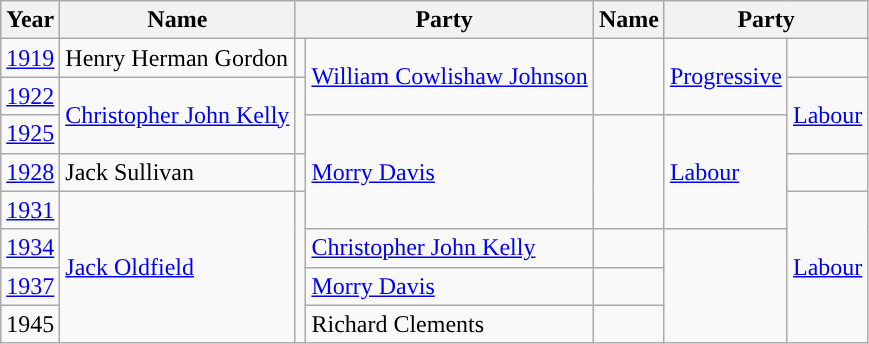<table class="wikitable">
<tr>
<th>Year</th>
<th>Name</th>
<th colspan=2>Party</th>
<th>Name</th>
<th colspan=2>Party</th>
</tr>
<tr>
<td><a href='#'>1919</a></td>
<td>Henry Herman Gordon</td>
<td></td>
<td rowspan=2><a href='#'>William Cowlishaw Johnson</a></td>
<td rowspan=2 style="background-color: "></td>
<td rowspan=2><a href='#'>Progressive</a></td>
</tr>
<tr>
<td><a href='#'>1922</a></td>
<td rowspan=2><a href='#'>Christopher John Kelly</a></td>
<td rowspan=2 style="background-color: "></td>
<td rowspan=2><a href='#'>Labour</a></td>
</tr>
<tr>
<td><a href='#'>1925</a></td>
<td rowspan=3><a href='#'>Morry Davis</a></td>
<td rowspan=3 style="background-color: "></td>
<td rowspan=3><a href='#'>Labour</a></td>
</tr>
<tr>
<td><a href='#'>1928</a></td>
<td>Jack Sullivan</td>
<td></td>
</tr>
<tr>
<td><a href='#'>1931</a></td>
<td rowspan=4><a href='#'>Jack Oldfield</a></td>
<td rowspan=4 style="background-color: "></td>
<td rowspan=4><a href='#'>Labour</a></td>
</tr>
<tr>
<td><a href='#'>1934</a></td>
<td><a href='#'>Christopher John Kelly</a></td>
<td></td>
</tr>
<tr>
<td><a href='#'>1937</a></td>
<td><a href='#'>Morry Davis</a></td>
<td></td>
</tr>
<tr>
<td>1945</td>
<td>Richard Clements</td>
<td></td>
</tr>
</table>
